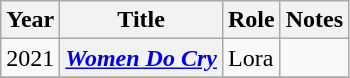<table class="wikitable sortable plainrowheaders">
<tr>
<th scope="col">Year</th>
<th scope="col">Title</th>
<th scope="col">Role</th>
<th scope="col" class="unsortable">Notes</th>
</tr>
<tr>
<td>2021</td>
<th scope="row"><em><a href='#'>Women Do Cry</a></em></th>
<td>Lora</td>
<td></td>
</tr>
<tr>
</tr>
</table>
